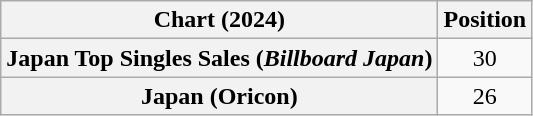<table class="wikitable sortable plainrowheaders" style="text-align:center">
<tr>
<th scope="col">Chart (2024)</th>
<th scope="col">Position</th>
</tr>
<tr>
<th scope="row">Japan Top Singles Sales (<em>Billboard Japan</em>)</th>
<td>30</td>
</tr>
<tr>
<th scope="row">Japan (Oricon)</th>
<td>26</td>
</tr>
</table>
